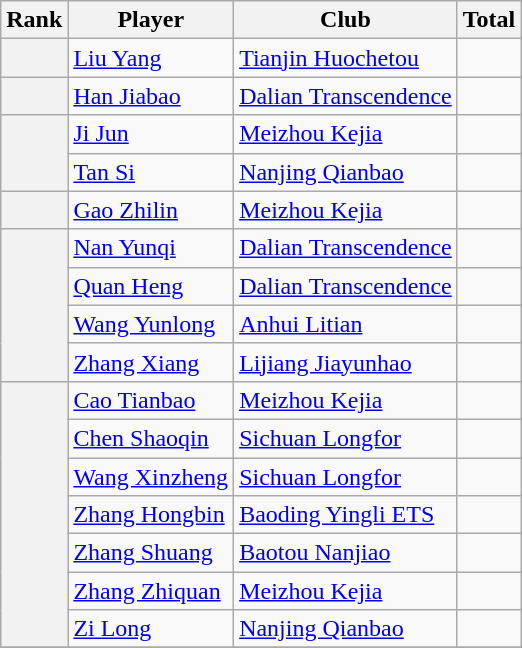<table class="wikitable">
<tr>
<th>Rank</th>
<th>Player</th>
<th>Club</th>
<th>Total</th>
</tr>
<tr>
<th rowspan=1></th>
<td> <a href='#'>Liu Yang</a></td>
<td><a href='#'>Tianjin Huochetou</a></td>
<td></td>
</tr>
<tr>
<th rowspan=1></th>
<td> <a href='#'>Han Jiabao</a></td>
<td><a href='#'>Dalian Transcendence</a></td>
<td></td>
</tr>
<tr>
<th rowspan=2></th>
<td> <a href='#'>Ji Jun</a></td>
<td><a href='#'>Meizhou Kejia</a></td>
<td></td>
</tr>
<tr>
<td> <a href='#'>Tan Si</a></td>
<td><a href='#'>Nanjing Qianbao</a></td>
<td></td>
</tr>
<tr>
<th rowspan=1></th>
<td> <a href='#'>Gao Zhilin</a></td>
<td><a href='#'>Meizhou Kejia</a></td>
<td></td>
</tr>
<tr>
<th rowspan=4></th>
<td> <a href='#'>Nan Yunqi</a></td>
<td><a href='#'>Dalian Transcendence</a></td>
<td></td>
</tr>
<tr>
<td> <a href='#'>Quan Heng</a></td>
<td><a href='#'>Dalian Transcendence</a></td>
<td></td>
</tr>
<tr>
<td> <a href='#'>Wang Yunlong</a></td>
<td><a href='#'>Anhui Litian</a></td>
<td></td>
</tr>
<tr>
<td> <a href='#'>Zhang Xiang</a></td>
<td><a href='#'>Lijiang Jiayunhao</a></td>
<td></td>
</tr>
<tr>
<th rowspan=7></th>
<td> <a href='#'>Cao Tianbao</a></td>
<td><a href='#'>Meizhou Kejia</a></td>
<td></td>
</tr>
<tr>
<td> <a href='#'>Chen Shaoqin</a></td>
<td><a href='#'>Sichuan Longfor</a></td>
<td></td>
</tr>
<tr>
<td> <a href='#'>Wang Xinzheng</a></td>
<td><a href='#'>Sichuan Longfor</a></td>
<td></td>
</tr>
<tr>
<td> <a href='#'>Zhang Hongbin</a></td>
<td><a href='#'>Baoding Yingli ETS</a></td>
<td></td>
</tr>
<tr>
<td> <a href='#'>Zhang Shuang</a></td>
<td><a href='#'>Baotou Nanjiao</a></td>
<td></td>
</tr>
<tr>
<td> <a href='#'>Zhang Zhiquan</a></td>
<td><a href='#'>Meizhou Kejia</a></td>
<td></td>
</tr>
<tr>
<td> <a href='#'>Zi Long</a></td>
<td><a href='#'>Nanjing Qianbao</a></td>
<td></td>
</tr>
<tr>
</tr>
</table>
